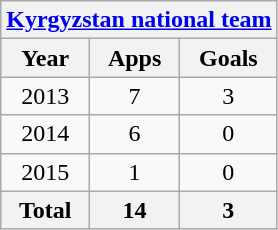<table class="wikitable" style="text-align:center">
<tr>
<th colspan=3><a href='#'>Kyrgyzstan national team</a></th>
</tr>
<tr>
<th>Year</th>
<th>Apps</th>
<th>Goals</th>
</tr>
<tr>
<td>2013</td>
<td>7</td>
<td>3</td>
</tr>
<tr>
<td>2014</td>
<td>6</td>
<td>0</td>
</tr>
<tr>
<td>2015</td>
<td>1</td>
<td>0</td>
</tr>
<tr>
<th>Total</th>
<th>14</th>
<th>3</th>
</tr>
</table>
